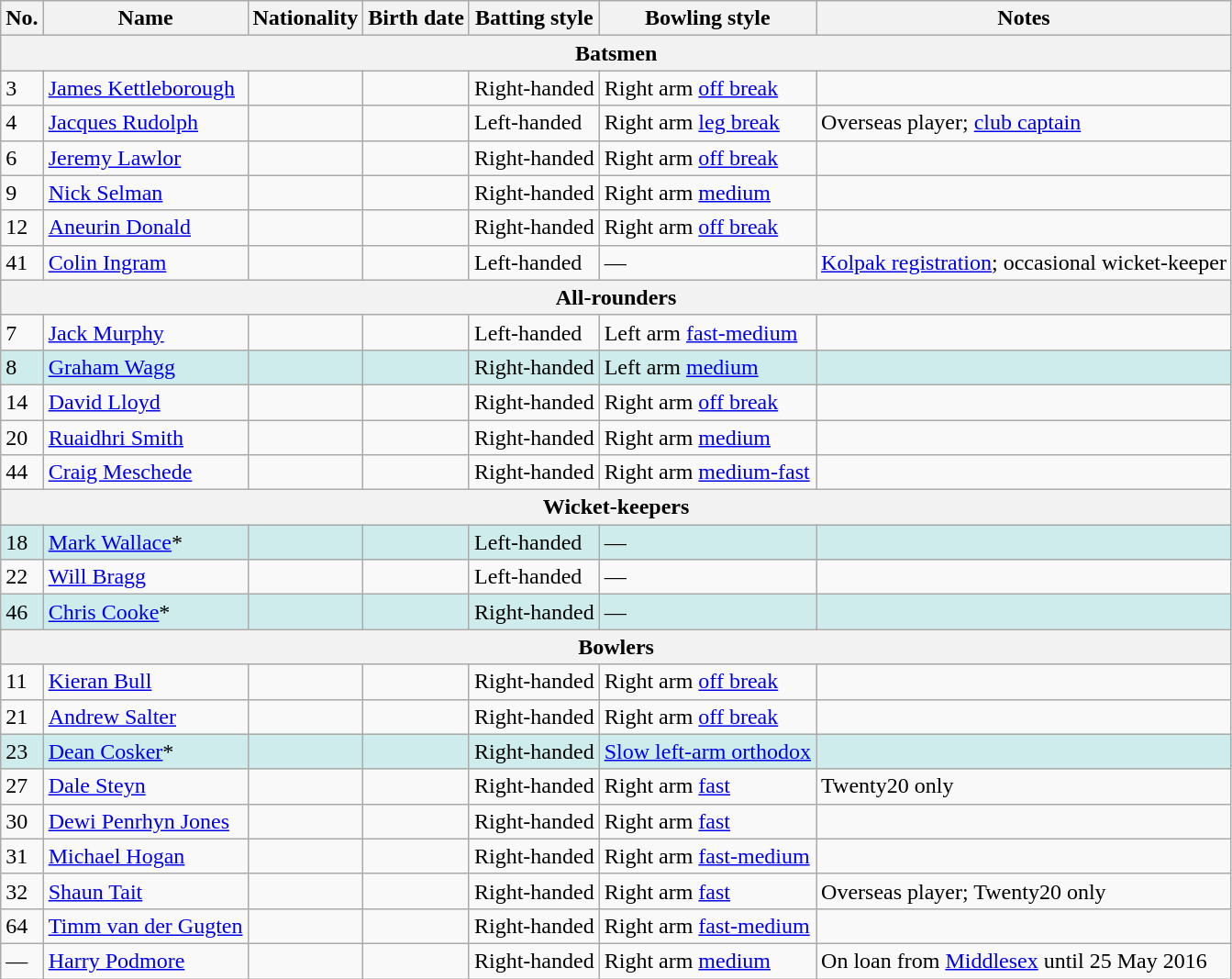<table class="wikitable">
<tr>
<th>No.</th>
<th>Name</th>
<th>Nationality</th>
<th>Birth date</th>
<th>Batting style</th>
<th>Bowling style</th>
<th>Notes</th>
</tr>
<tr>
<th colspan="7">Batsmen</th>
</tr>
<tr>
<td>3</td>
<td><a href='#'>James Kettleborough</a></td>
<td></td>
<td></td>
<td>Right-handed</td>
<td>Right arm <a href='#'>off break</a></td>
<td></td>
</tr>
<tr>
<td>4</td>
<td><a href='#'>Jacques Rudolph</a> </td>
<td></td>
<td></td>
<td>Left-handed</td>
<td>Right arm <a href='#'>leg break</a></td>
<td>Overseas player; <a href='#'>club captain</a></td>
</tr>
<tr>
<td>6</td>
<td><a href='#'>Jeremy Lawlor</a></td>
<td></td>
<td></td>
<td>Right-handed</td>
<td>Right arm <a href='#'>off break</a></td>
<td></td>
</tr>
<tr>
<td>9</td>
<td><a href='#'>Nick Selman</a></td>
<td></td>
<td></td>
<td>Right-handed</td>
<td>Right arm <a href='#'>medium</a></td>
<td></td>
</tr>
<tr>
<td>12</td>
<td><a href='#'>Aneurin Donald</a></td>
<td></td>
<td></td>
<td>Right-handed</td>
<td>Right arm <a href='#'>off break</a></td>
<td></td>
</tr>
<tr>
<td>41</td>
<td><a href='#'>Colin Ingram</a></td>
<td></td>
<td></td>
<td>Left-handed</td>
<td>—</td>
<td><a href='#'>Kolpak registration</a>; occasional wicket-keeper</td>
</tr>
<tr>
<th colspan="7">All-rounders</th>
</tr>
<tr>
<td>7</td>
<td><a href='#'>Jack Murphy</a></td>
<td></td>
<td></td>
<td>Left-handed</td>
<td>Left arm <a href='#'>fast-medium</a></td>
<td></td>
</tr>
<tr bgcolor="#CFECEC">
<td>8</td>
<td><a href='#'>Graham Wagg</a></td>
<td></td>
<td></td>
<td>Right-handed</td>
<td>Left arm <a href='#'>medium</a></td>
<td></td>
</tr>
<tr>
<td>14</td>
<td><a href='#'>David Lloyd</a></td>
<td></td>
<td></td>
<td>Right-handed</td>
<td>Right arm <a href='#'>off break</a></td>
<td></td>
</tr>
<tr>
<td>20</td>
<td><a href='#'>Ruaidhri Smith</a></td>
<td></td>
<td></td>
<td>Right-handed</td>
<td>Right arm <a href='#'>medium</a></td>
<td></td>
</tr>
<tr>
<td>44</td>
<td><a href='#'>Craig Meschede</a></td>
<td></td>
<td></td>
<td>Right-handed</td>
<td>Right arm <a href='#'>medium-fast</a></td>
<td></td>
</tr>
<tr>
<th colspan="7">Wicket-keepers</th>
</tr>
<tr bgcolor="#CFECEC">
<td>18</td>
<td><a href='#'>Mark Wallace</a>*</td>
<td></td>
<td></td>
<td>Left-handed</td>
<td>—</td>
<td></td>
</tr>
<tr>
<td>22</td>
<td><a href='#'>Will Bragg</a></td>
<td></td>
<td></td>
<td>Left-handed</td>
<td>—</td>
<td></td>
</tr>
<tr bgcolor="#CFECEC">
<td>46</td>
<td><a href='#'>Chris Cooke</a>*</td>
<td></td>
<td></td>
<td>Right-handed</td>
<td>—</td>
<td></td>
</tr>
<tr>
<th colspan="7">Bowlers</th>
</tr>
<tr>
<td>11</td>
<td><a href='#'>Kieran Bull</a></td>
<td></td>
<td></td>
<td>Right-handed</td>
<td>Right arm <a href='#'>off break</a></td>
<td></td>
</tr>
<tr>
<td>21</td>
<td><a href='#'>Andrew Salter</a></td>
<td></td>
<td></td>
<td>Right-handed</td>
<td>Right arm <a href='#'>off break</a></td>
<td></td>
</tr>
<tr bgcolor="#CFECEC">
<td>23</td>
<td><a href='#'>Dean Cosker</a>*</td>
<td></td>
<td></td>
<td>Right-handed</td>
<td><a href='#'>Slow left-arm orthodox</a></td>
<td></td>
</tr>
<tr>
<td>27</td>
<td><a href='#'>Dale Steyn</a></td>
<td></td>
<td></td>
<td>Right-handed</td>
<td>Right arm <a href='#'>fast</a></td>
<td>Twenty20 only</td>
</tr>
<tr>
<td>30</td>
<td><a href='#'>Dewi Penrhyn Jones</a></td>
<td></td>
<td></td>
<td>Right-handed</td>
<td>Right arm <a href='#'>fast</a></td>
<td></td>
</tr>
<tr>
<td>31</td>
<td><a href='#'>Michael Hogan</a></td>
<td></td>
<td></td>
<td>Right-handed</td>
<td>Right arm <a href='#'>fast-medium</a></td>
<td></td>
</tr>
<tr>
<td>32</td>
<td><a href='#'>Shaun Tait</a></td>
<td></td>
<td></td>
<td>Right-handed</td>
<td>Right arm <a href='#'>fast</a></td>
<td>Overseas player; Twenty20 only</td>
</tr>
<tr>
<td>64</td>
<td><a href='#'>Timm van der Gugten</a></td>
<td></td>
<td></td>
<td>Right-handed</td>
<td>Right arm <a href='#'>fast-medium</a></td>
<td></td>
</tr>
<tr>
<td>—</td>
<td><a href='#'>Harry Podmore</a></td>
<td></td>
<td></td>
<td>Right-handed</td>
<td>Right arm <a href='#'>medium</a></td>
<td>On loan from <a href='#'>Middlesex</a> until 25 May 2016</td>
</tr>
</table>
